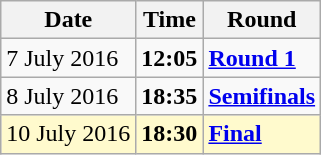<table class="wikitable">
<tr>
<th>Date</th>
<th>Time</th>
<th>Round</th>
</tr>
<tr>
<td>7 July 2016</td>
<td><strong>12:05</strong></td>
<td><strong><a href='#'>Round 1</a></strong></td>
</tr>
<tr>
<td>8 July 2016</td>
<td><strong>18:35</strong></td>
<td><strong><a href='#'>Semifinals</a></strong></td>
</tr>
<tr style=background:lemonchiffon>
<td>10 July 2016</td>
<td><strong>18:30</strong></td>
<td><strong><a href='#'>Final</a></strong></td>
</tr>
</table>
